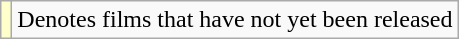<table class="wikitable">
<tr>
<td style="text-align:center; background:#FFFFCC;"></td>
<td>Denotes films that have not yet been released</td>
</tr>
</table>
